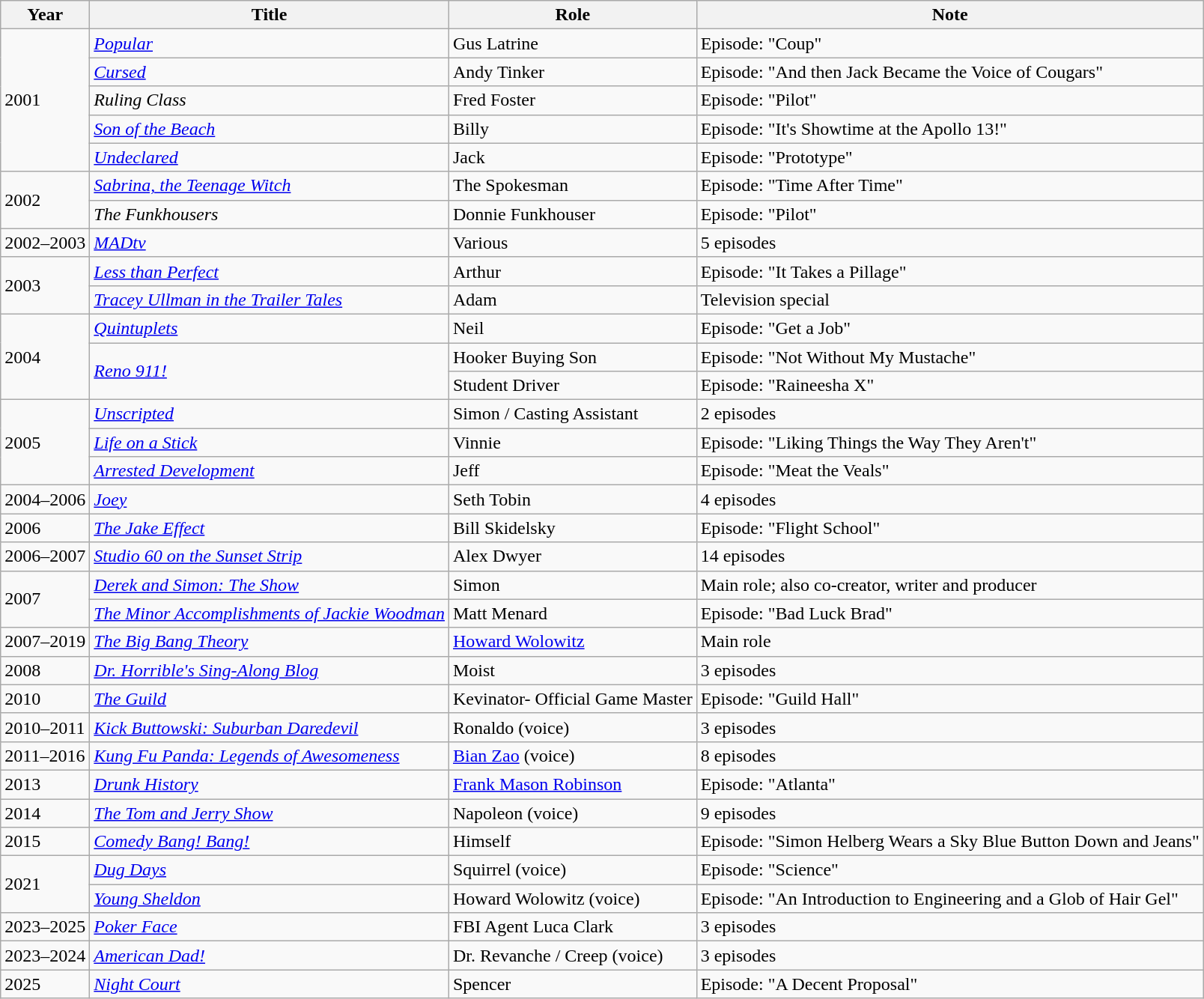<table class="wikitable sortable plainrowheaders">
<tr>
<th>Year</th>
<th>Title</th>
<th>Role</th>
<th class="unsortable">Note</th>
</tr>
<tr>
<td rowspan=5>2001</td>
<td><em><a href='#'>Popular</a></em></td>
<td>Gus Latrine</td>
<td>Episode: "Coup"</td>
</tr>
<tr>
<td><em><a href='#'>Cursed</a></em></td>
<td>Andy Tinker</td>
<td>Episode: "And then Jack Became the Voice of Cougars"</td>
</tr>
<tr>
<td><em>Ruling Class</em></td>
<td>Fred Foster</td>
<td>Episode: "Pilot"</td>
</tr>
<tr>
<td><em><a href='#'>Son of the Beach</a></em></td>
<td>Billy</td>
<td>Episode: "It's Showtime at the Apollo 13!"</td>
</tr>
<tr>
<td><em><a href='#'>Undeclared</a></em></td>
<td>Jack</td>
<td>Episode: "Prototype"</td>
</tr>
<tr>
<td rowspan=2>2002</td>
<td><em><a href='#'>Sabrina, the Teenage Witch</a></em></td>
<td>The Spokesman</td>
<td>Episode: "Time After Time"</td>
</tr>
<tr>
<td><em>The Funkhousers</em></td>
<td>Donnie Funkhouser</td>
<td>Episode: "Pilot"</td>
</tr>
<tr>
<td>2002–2003</td>
<td><em><a href='#'>MADtv</a></em></td>
<td>Various</td>
<td>5 episodes</td>
</tr>
<tr>
<td rowspan=2>2003</td>
<td><em><a href='#'>Less than Perfect</a></em></td>
<td>Arthur</td>
<td>Episode: "It Takes a Pillage"</td>
</tr>
<tr>
<td><em><a href='#'>Tracey Ullman in the Trailer Tales</a></em></td>
<td>Adam</td>
<td>Television special</td>
</tr>
<tr>
<td rowspan=3>2004</td>
<td><em><a href='#'>Quintuplets</a></em></td>
<td>Neil</td>
<td>Episode: "Get a Job"</td>
</tr>
<tr>
<td rowspan=2><em><a href='#'>Reno 911!</a></em></td>
<td>Hooker Buying Son</td>
<td>Episode: "Not Without My Mustache"</td>
</tr>
<tr>
<td>Student Driver</td>
<td>Episode: "Raineesha X"</td>
</tr>
<tr>
<td rowspan=3>2005</td>
<td><em><a href='#'>Unscripted</a></em></td>
<td>Simon / Casting Assistant</td>
<td>2 episodes</td>
</tr>
<tr>
<td><em><a href='#'>Life on a Stick</a></em></td>
<td>Vinnie</td>
<td>Episode: "Liking Things the Way They Aren't"</td>
</tr>
<tr>
<td><em><a href='#'>Arrested Development</a></em></td>
<td>Jeff</td>
<td>Episode: "Meat the Veals"</td>
</tr>
<tr>
<td>2004–2006</td>
<td><em><a href='#'>Joey</a></em></td>
<td>Seth Tobin</td>
<td>4 episodes</td>
</tr>
<tr>
<td>2006</td>
<td><em><a href='#'>The Jake Effect</a></em></td>
<td>Bill Skidelsky</td>
<td>Episode: "Flight School"</td>
</tr>
<tr>
<td>2006–2007</td>
<td><em><a href='#'>Studio 60 on the Sunset Strip</a></em></td>
<td>Alex Dwyer</td>
<td>14 episodes</td>
</tr>
<tr>
<td rowspan=2>2007</td>
<td><em><a href='#'>Derek and Simon: The Show</a></em></td>
<td>Simon</td>
<td>Main role; also co-creator, writer and producer</td>
</tr>
<tr>
<td><em><a href='#'>The Minor Accomplishments of Jackie Woodman</a></em></td>
<td>Matt Menard</td>
<td>Episode: "Bad Luck Brad"</td>
</tr>
<tr>
<td>2007–2019</td>
<td><em><a href='#'>The Big Bang Theory</a></em></td>
<td><a href='#'>Howard Wolowitz</a></td>
<td>Main role</td>
</tr>
<tr>
<td>2008</td>
<td><em><a href='#'>Dr. Horrible's Sing-Along Blog</a></em></td>
<td>Moist</td>
<td>3 episodes</td>
</tr>
<tr>
<td>2010</td>
<td><em><a href='#'>The Guild</a></em></td>
<td>Kevinator- Official Game Master</td>
<td>Episode: "Guild Hall"</td>
</tr>
<tr>
<td>2010–2011</td>
<td><em><a href='#'>Kick Buttowski: Suburban Daredevil</a></em></td>
<td>Ronaldo (voice)</td>
<td>3 episodes</td>
</tr>
<tr>
<td>2011–2016</td>
<td><em><a href='#'>Kung Fu Panda: Legends of Awesomeness</a></em></td>
<td><a href='#'>Bian Zao</a> (voice)</td>
<td>8 episodes</td>
</tr>
<tr>
<td>2013</td>
<td><em><a href='#'>Drunk History</a></em></td>
<td><a href='#'>Frank Mason Robinson</a></td>
<td>Episode: "Atlanta"</td>
</tr>
<tr>
<td>2014</td>
<td><em><a href='#'>The Tom and Jerry Show</a></em></td>
<td>Napoleon (voice)</td>
<td>9 episodes</td>
</tr>
<tr>
<td>2015</td>
<td><em><a href='#'>Comedy Bang! Bang!</a></em></td>
<td>Himself</td>
<td>Episode: "Simon Helberg Wears a Sky Blue Button Down and Jeans"</td>
</tr>
<tr>
<td rowspan=2>2021</td>
<td><em><a href='#'>Dug Days</a></em></td>
<td>Squirrel (voice)</td>
<td>Episode: "Science"</td>
</tr>
<tr>
<td><em><a href='#'>Young Sheldon</a></em></td>
<td>Howard Wolowitz (voice)</td>
<td>Episode: "An Introduction to Engineering and a Glob of Hair Gel"</td>
</tr>
<tr>
<td>2023–2025</td>
<td><em><a href='#'>Poker Face</a></em></td>
<td>FBI Agent Luca Clark</td>
<td>3 episodes</td>
</tr>
<tr>
<td>2023–2024</td>
<td><em><a href='#'>American Dad!</a></em></td>
<td>Dr. Revanche / Creep (voice)</td>
<td>3 episodes</td>
</tr>
<tr>
<td>2025</td>
<td><em><a href='#'>Night Court</a></em></td>
<td>Spencer</td>
<td>Episode: "A Decent Proposal"</td>
</tr>
</table>
